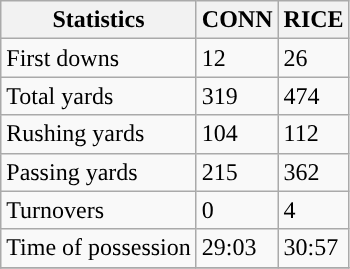<table class="wikitable" style="float: left;">
<tr>
<th>Statistics</th>
<th>CONN</th>
<th>RICE</th>
</tr>
<tr>
<td>First downs</td>
<td>12</td>
<td>26</td>
</tr>
<tr>
<td>Total yards</td>
<td>319</td>
<td>474</td>
</tr>
<tr>
<td>Rushing yards</td>
<td>104</td>
<td>112</td>
</tr>
<tr>
<td>Passing yards</td>
<td>215</td>
<td>362</td>
</tr>
<tr>
<td>Turnovers</td>
<td>0</td>
<td>4</td>
</tr>
<tr>
<td>Time of possession</td>
<td>29:03</td>
<td>30:57</td>
</tr>
<tr>
</tr>
</table>
